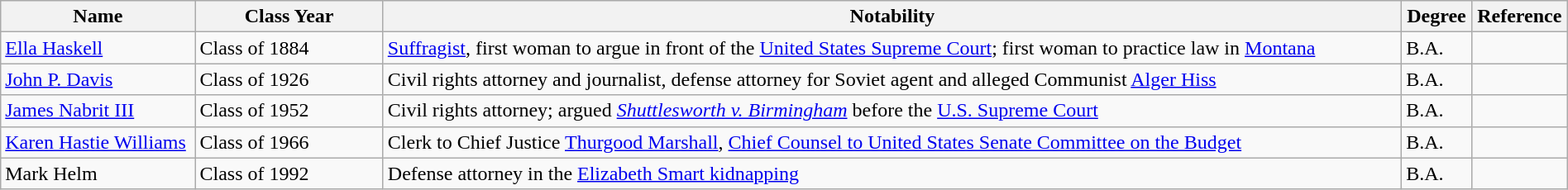<table class="wikitable" style="width:100%">
<tr>
<th style="width:*;">Name</th>
<th style="width:12%;">Class Year</th>
<th class="unsortable" style="width:65%;">Notability</th>
<th>Degree</th>
<th>Reference</th>
</tr>
<tr>
<td><a href='#'>Ella Haskell</a></td>
<td>Class of 1884</td>
<td><a href='#'>Suffragist</a>, first woman to argue in front of the <a href='#'>United States Supreme Court</a>; first woman to practice law in <a href='#'>Montana</a></td>
<td>B.A.</td>
<td></td>
</tr>
<tr>
<td><a href='#'>John P. Davis</a></td>
<td>Class of 1926</td>
<td>Civil rights attorney and journalist, defense attorney for Soviet agent and alleged Communist <a href='#'>Alger Hiss</a></td>
<td>B.A.</td>
<td></td>
</tr>
<tr>
<td><a href='#'>James Nabrit III</a></td>
<td>Class of 1952</td>
<td>Civil rights attorney; argued <em><a href='#'>Shuttlesworth v. Birmingham</a></em> before the <a href='#'>U.S. Supreme Court</a></td>
<td>B.A.</td>
<td></td>
</tr>
<tr>
<td><a href='#'>Karen Hastie Williams</a></td>
<td>Class of 1966</td>
<td>Clerk to Chief Justice <a href='#'>Thurgood Marshall</a>, <a href='#'>Chief Counsel to United States Senate Committee on the Budget</a></td>
<td>B.A.</td>
<td></td>
</tr>
<tr>
<td>Mark Helm</td>
<td>Class of 1992</td>
<td>Defense attorney in the <a href='#'>Elizabeth Smart kidnapping</a></td>
<td>B.A.</td>
<td></td>
</tr>
</table>
